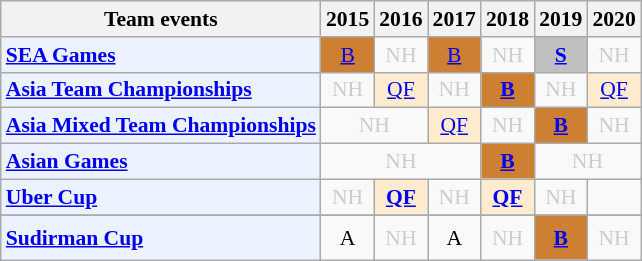<table class="wikitable" style="font-size: 90%; text-align:center">
<tr>
<th>Team events</th>
<th>2015</th>
<th>2016</th>
<th>2017</th>
<th>2018</th>
<th>2019</th>
<th>2020</th>
</tr>
<tr>
<td bgcolor="#ECF2FF"; align="left"><strong><a href='#'>SEA Games</a></strong></td>
<td bgcolor=CD7F32><a href='#'>B</a></td>
<td style=color:#ccc>NH</td>
<td bgcolor=CD7F32><a href='#'>B</a></td>
<td style=color:#ccc>NH</td>
<td bgcolor=silver><a href='#'><strong>S</strong></a></td>
<td style=color:#ccc>NH</td>
</tr>
<tr>
<td bgcolor="#ECF2FF"; align="left"><strong><a href='#'>Asia Team Championships</a></strong></td>
<td style=color:#ccc>NH</td>
<td bgcolor=FFEBCD><a href='#'>QF</a></td>
<td style=color:#ccc>NH</td>
<td bgcolor=CD7F32><a href='#'><strong>B</strong></a></td>
<td style=color:#ccc>NH</td>
<td bgcolor=FFEBCD><a href='#'>QF</a></td>
</tr>
<tr>
<td bgcolor="#ECF2FF"; align="left"><strong><a href='#'>Asia Mixed Team Championships</a></strong></td>
<td colspan="2" style=color:#ccc>NH</td>
<td bgcolor=FFEBCD><a href='#'>QF</a></td>
<td style=color:#ccc>NH</td>
<td bgcolor=CD7F32><a href='#'><strong>B</strong></a></td>
<td style=color:#ccc>NH</td>
</tr>
<tr>
<td bgcolor="#ECF2FF"; align="left"><strong><a href='#'>Asian Games</a></strong></td>
<td colspan="3" style=color:#ccc>NH</td>
<td bgcolor=CD7F32><a href='#'><strong>B</strong></a></td>
<td colspan="3" style=color:#ccc>NH</td>
</tr>
<tr>
<td bgcolor="#ECF2FF"; align="left"><strong><a href='#'>Uber Cup</a></strong></td>
<td style=color:#ccc>NH</td>
<td bgcolor=FFEBCD><a href='#'><strong>QF</strong></a></td>
<td style=color:#ccc>NH</td>
<td bgcolor=FFEBCD><a href='#'><strong>QF</strong></a></td>
<td style=color:#ccc>NH</td>
<td></td>
</tr>
<tr>
</tr>
<tr style="height: 30px;">
<td bgcolor="#ECF2FF"; align="left"><strong><a href='#'>Sudirman Cup</a></strong></td>
<td>A</td>
<td style=color:#ccc>NH</td>
<td>A</td>
<td style=color:#ccc>NH</td>
<td bgcolor=CD7F32><a href='#'><strong>B</strong></a></td>
<td style=color:#ccc>NH</td>
</tr>
</table>
